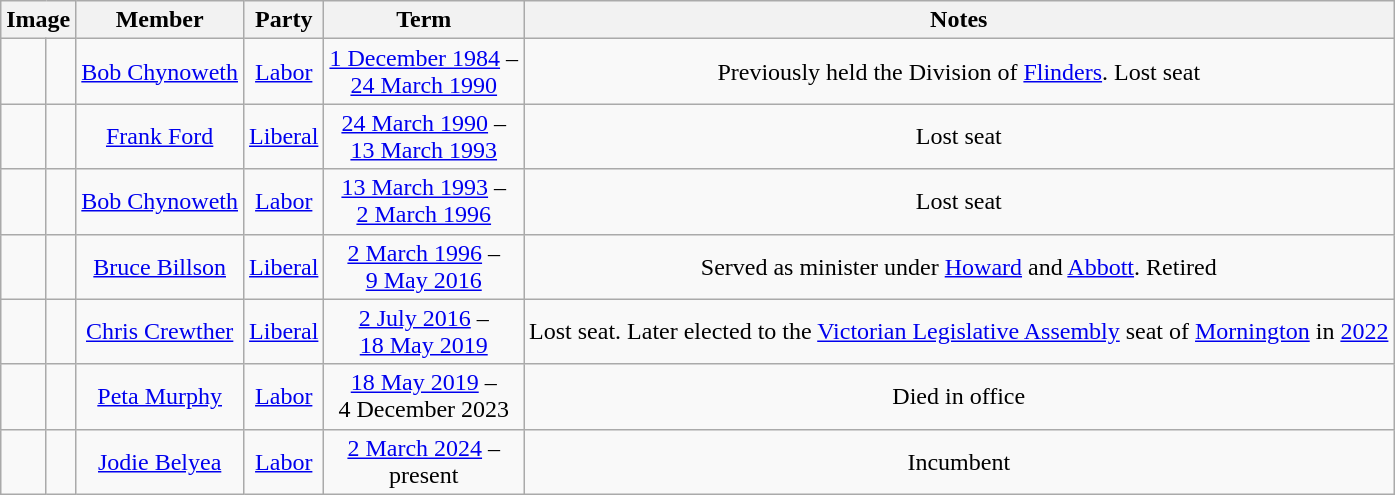<table class=wikitable style="text-align:center">
<tr>
<th colspan=2>Image</th>
<th>Member</th>
<th>Party</th>
<th>Term</th>
<th>Notes</th>
</tr>
<tr>
<td> </td>
<td></td>
<td><a href='#'>Bob Chynoweth</a><br></td>
<td><a href='#'>Labor</a></td>
<td nowrap><a href='#'>1 December 1984</a> –<br><a href='#'>24 March 1990</a></td>
<td>Previously held the Division of <a href='#'>Flinders</a>. Lost seat</td>
</tr>
<tr>
<td> </td>
<td></td>
<td><a href='#'>Frank Ford</a><br></td>
<td><a href='#'>Liberal</a></td>
<td nowrap><a href='#'>24 March 1990</a> –<br><a href='#'>13 March 1993</a></td>
<td>Lost seat</td>
</tr>
<tr>
<td> </td>
<td></td>
<td><a href='#'>Bob Chynoweth</a><br></td>
<td><a href='#'>Labor</a></td>
<td nowrap><a href='#'>13 March 1993</a> –<br><a href='#'>2 March 1996</a></td>
<td>Lost seat</td>
</tr>
<tr>
<td> </td>
<td></td>
<td><a href='#'>Bruce Billson</a><br></td>
<td><a href='#'>Liberal</a></td>
<td nowrap><a href='#'>2 March 1996</a> –<br><a href='#'>9 May 2016</a></td>
<td>Served as minister under <a href='#'>Howard</a> and <a href='#'>Abbott</a>. Retired</td>
</tr>
<tr>
<td> </td>
<td></td>
<td><a href='#'>Chris Crewther</a><br></td>
<td><a href='#'>Liberal</a></td>
<td nowrap><a href='#'>2 July 2016</a> –<br><a href='#'>18 May 2019</a></td>
<td>Lost seat. Later elected to the <a href='#'>Victorian Legislative Assembly</a> seat of <a href='#'>Mornington</a> in <a href='#'>2022</a></td>
</tr>
<tr>
<td> </td>
<td></td>
<td><a href='#'>Peta Murphy</a><br></td>
<td><a href='#'>Labor</a></td>
<td nowrap><a href='#'>18 May 2019</a> –<br>4 December 2023</td>
<td>Died in office</td>
</tr>
<tr>
<td> </td>
<td></td>
<td><a href='#'>Jodie Belyea</a></td>
<td><a href='#'>Labor</a></td>
<td><a href='#'>2 March 2024</a> –<br>present</td>
<td>Incumbent</td>
</tr>
</table>
